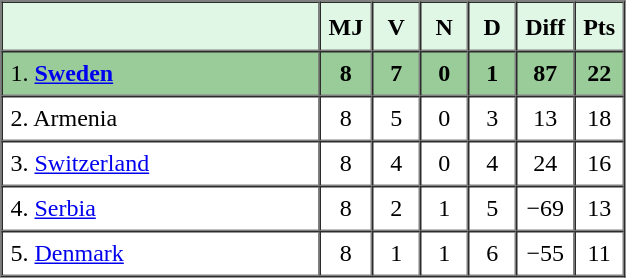<table border=1 cellpadding=5 cellspacing=0>
<tr>
<th bgcolor="#E1F7E6" width="200">　</th>
<th bgcolor="#E1F7E6" width="20">MJ</th>
<th bgcolor="#E1F7E6" width="20">V</th>
<th bgcolor="#E1F7E6" width="20">N</th>
<th bgcolor="#E1F7E6" width="20">D</th>
<th bgcolor="#E1F7E6" width="20">Diff</th>
<th bgcolor="#E1F7E6" width="20">Pts</th>
</tr>
<tr bgcolor=#99CC99 align=center>
<td align=left>1. <strong><a href='#'>Sweden</a></strong></td>
<td><strong>8</strong></td>
<td><strong>7</strong></td>
<td><strong>0</strong></td>
<td><strong>1</strong></td>
<td><strong>87</strong></td>
<td><strong>22</strong></td>
</tr>
<tr align=center>
<td align=left>2. Armenia</td>
<td>8</td>
<td>5</td>
<td>0</td>
<td>3</td>
<td>13</td>
<td>18</td>
</tr>
<tr align=center>
<td align=left>3. <a href='#'>Switzerland</a></td>
<td>8</td>
<td>4</td>
<td>0</td>
<td>4</td>
<td>24</td>
<td>16</td>
</tr>
<tr align=center>
<td align=left>4. <a href='#'>Serbia</a></td>
<td>8</td>
<td>2</td>
<td>1</td>
<td>5</td>
<td>−69</td>
<td>13</td>
</tr>
<tr align=center>
<td align=left>5. <a href='#'>Denmark</a></td>
<td>8</td>
<td>1</td>
<td>1</td>
<td>6</td>
<td>−55</td>
<td>11</td>
</tr>
</table>
